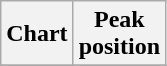<table class="wikitable plainrowheaders sortable">
<tr>
<th scope="col">Chart</th>
<th scope="col">Peak<br>position</th>
</tr>
<tr>
</tr>
</table>
